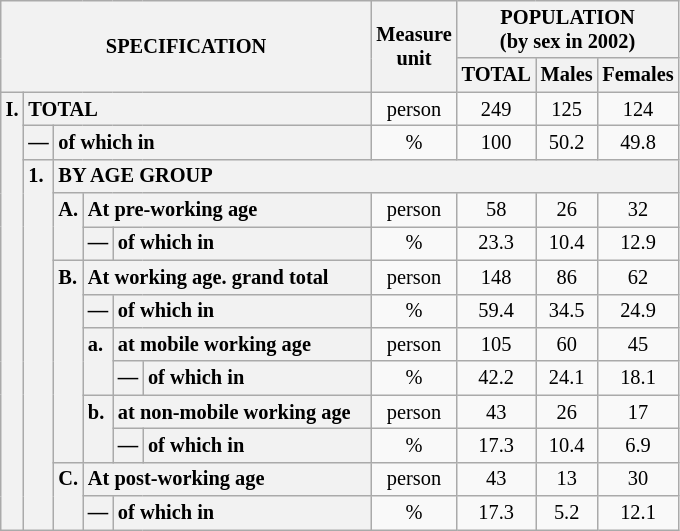<table class="wikitable" style="font-size:85%; text-align:center">
<tr>
<th rowspan="2" colspan="6">SPECIFICATION</th>
<th rowspan="2">Measure<br> unit</th>
<th colspan="3" rowspan="1">POPULATION<br> (by sex in 2002)</th>
</tr>
<tr>
<th>TOTAL</th>
<th>Males</th>
<th>Females</th>
</tr>
<tr>
<th style="text-align:left" valign="top" rowspan="13">I.</th>
<th style="text-align:left" colspan="5">TOTAL</th>
<td>person</td>
<td>249</td>
<td>125</td>
<td>124</td>
</tr>
<tr>
<th style="text-align:left" valign="top">—</th>
<th style="text-align:left" colspan="4">of which in</th>
<td>%</td>
<td>100</td>
<td>50.2</td>
<td>49.8</td>
</tr>
<tr>
<th style="text-align:left" valign="top" rowspan="11">1.</th>
<th style="text-align:left" colspan="19">BY AGE GROUP</th>
</tr>
<tr>
<th style="text-align:left" valign="top" rowspan="2">A.</th>
<th style="text-align:left" colspan="3">At pre-working age</th>
<td>person</td>
<td>58</td>
<td>26</td>
<td>32</td>
</tr>
<tr>
<th style="text-align:left" valign="top">—</th>
<th style="text-align:left" valign="top" colspan="2">of which in</th>
<td>%</td>
<td>23.3</td>
<td>10.4</td>
<td>12.9</td>
</tr>
<tr>
<th style="text-align:left" valign="top" rowspan="6">B.</th>
<th style="text-align:left" colspan="3">At working age. grand total</th>
<td>person</td>
<td>148</td>
<td>86</td>
<td>62</td>
</tr>
<tr>
<th style="text-align:left" valign="top">—</th>
<th style="text-align:left" valign="top" colspan="2">of which in</th>
<td>%</td>
<td>59.4</td>
<td>34.5</td>
<td>24.9</td>
</tr>
<tr>
<th style="text-align:left" valign="top" rowspan="2">a.</th>
<th style="text-align:left" colspan="2">at mobile working age</th>
<td>person</td>
<td>105</td>
<td>60</td>
<td>45</td>
</tr>
<tr>
<th style="text-align:left" valign="top">—</th>
<th style="text-align:left" valign="top" colspan="1">of which in                        </th>
<td>%</td>
<td>42.2</td>
<td>24.1</td>
<td>18.1</td>
</tr>
<tr>
<th style="text-align:left" valign="top" rowspan="2">b.</th>
<th style="text-align:left" colspan="2">at non-mobile working age</th>
<td>person</td>
<td>43</td>
<td>26</td>
<td>17</td>
</tr>
<tr>
<th style="text-align:left" valign="top">—</th>
<th style="text-align:left" valign="top" colspan="1">of which in                        </th>
<td>%</td>
<td>17.3</td>
<td>10.4</td>
<td>6.9</td>
</tr>
<tr>
<th style="text-align:left" valign="top" rowspan="2">C.</th>
<th style="text-align:left" colspan="3">At post-working age</th>
<td>person</td>
<td>43</td>
<td>13</td>
<td>30</td>
</tr>
<tr>
<th style="text-align:left" valign="top">—</th>
<th style="text-align:left" valign="top" colspan="2">of which in</th>
<td>%</td>
<td>17.3</td>
<td>5.2</td>
<td>12.1</td>
</tr>
</table>
